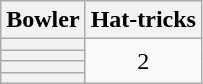<table class="wikitable plainrowheaders">
<tr>
<th>Bowler</th>
<th>Hat-tricks</th>
</tr>
<tr>
<th scope="row"> </th>
<td rowspan="4" style="text-align:center">2</td>
</tr>
<tr>
<th scope="row"> </th>
</tr>
<tr>
<th scope="row"> </th>
</tr>
<tr>
<th scope="row"> </th>
</tr>
</table>
